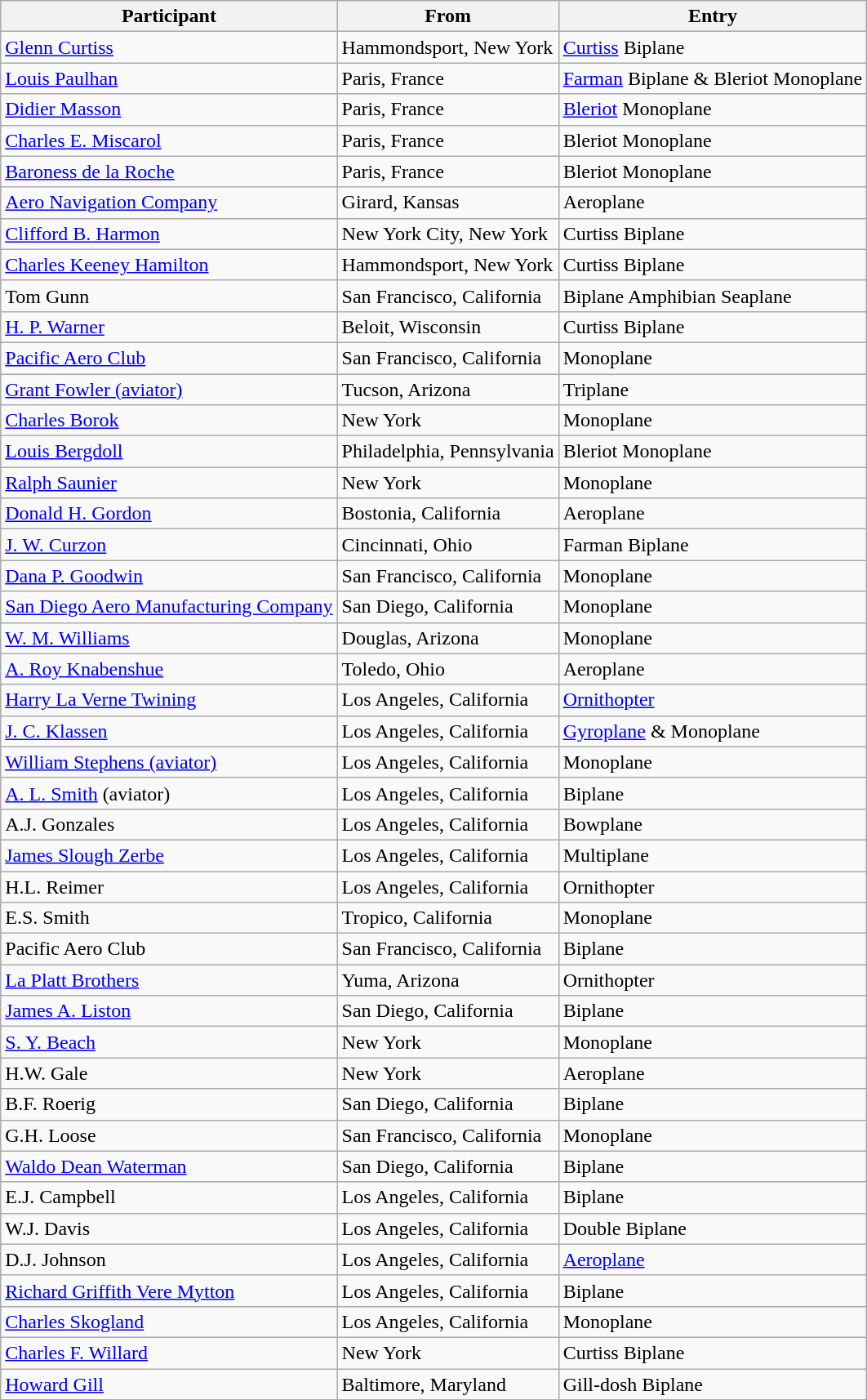<table class="wikitable sortable">
<tr>
<th>Participant</th>
<th>From</th>
<th>Entry</th>
</tr>
<tr>
<td><a href='#'>Glenn Curtiss</a></td>
<td>Hammondsport, New York</td>
<td><a href='#'>Curtiss</a> Biplane</td>
</tr>
<tr>
<td><a href='#'>Louis Paulhan</a></td>
<td>Paris, France</td>
<td><a href='#'>Farman</a> Biplane & Bleriot Monoplane</td>
</tr>
<tr>
<td><a href='#'>Didier Masson</a></td>
<td>Paris, France</td>
<td><a href='#'>Bleriot</a> Monoplane</td>
</tr>
<tr>
<td><a href='#'>Charles E. Miscarol</a></td>
<td>Paris, France</td>
<td>Bleriot Monoplane</td>
</tr>
<tr>
<td><a href='#'>Baroness de la Roche</a></td>
<td>Paris, France</td>
<td>Bleriot Monoplane</td>
</tr>
<tr>
<td><a href='#'>Aero Navigation Company</a></td>
<td>Girard, Kansas</td>
<td>Aeroplane</td>
</tr>
<tr>
<td><a href='#'>Clifford B. Harmon</a></td>
<td>New York City, New York</td>
<td>Curtiss Biplane</td>
</tr>
<tr>
<td><a href='#'>Charles Keeney Hamilton</a></td>
<td>Hammondsport, New York</td>
<td>Curtiss Biplane</td>
</tr>
<tr>
<td>Tom Gunn</td>
<td>San Francisco, California</td>
<td>Biplane Amphibian Seaplane</td>
</tr>
<tr>
<td><a href='#'>H. P. Warner</a></td>
<td>Beloit, Wisconsin</td>
<td>Curtiss Biplane</td>
</tr>
<tr>
<td><a href='#'>Pacific Aero Club</a></td>
<td>San Francisco, California</td>
<td>Monoplane</td>
</tr>
<tr>
<td><a href='#'>Grant Fowler (aviator)</a></td>
<td>Tucson, Arizona</td>
<td>Triplane</td>
</tr>
<tr>
<td><a href='#'>Charles Borok</a></td>
<td>New York</td>
<td>Monoplane</td>
</tr>
<tr>
<td><a href='#'>Louis Bergdoll</a></td>
<td>Philadelphia, Pennsylvania</td>
<td>Bleriot Monoplane</td>
</tr>
<tr>
<td><a href='#'>Ralph Saunier</a></td>
<td>New York</td>
<td>Monoplane</td>
</tr>
<tr>
<td><a href='#'>Donald H. Gordon</a></td>
<td>Bostonia, California</td>
<td>Aeroplane</td>
</tr>
<tr>
<td><a href='#'>J. W. Curzon</a></td>
<td>Cincinnati, Ohio</td>
<td>Farman Biplane</td>
</tr>
<tr>
<td><a href='#'>Dana P. Goodwin</a></td>
<td>San Francisco, California</td>
<td>Monoplane</td>
</tr>
<tr>
<td><a href='#'>San Diego Aero Manufacturing Company</a></td>
<td>San Diego, California</td>
<td>Monoplane</td>
</tr>
<tr>
<td><a href='#'>W. M. Williams</a></td>
<td>Douglas, Arizona</td>
<td>Monoplane</td>
</tr>
<tr>
<td><a href='#'>A. Roy Knabenshue</a></td>
<td>Toledo, Ohio</td>
<td>Aeroplane</td>
</tr>
<tr>
<td><a href='#'>Harry La Verne Twining</a></td>
<td>Los Angeles, California</td>
<td><a href='#'>Ornithopter</a></td>
</tr>
<tr>
<td><a href='#'>J. C. Klassen</a></td>
<td>Los Angeles, California</td>
<td><a href='#'>Gyroplane</a> & Monoplane</td>
</tr>
<tr>
<td><a href='#'>William Stephens (aviator)</a></td>
<td>Los Angeles, California</td>
<td>Monoplane</td>
</tr>
<tr>
<td><a href='#'>A. L. Smith</a> (aviator)</td>
<td>Los Angeles, California</td>
<td>Biplane</td>
</tr>
<tr>
<td>A.J. Gonzales</td>
<td>Los Angeles, California</td>
<td>Bowplane</td>
</tr>
<tr>
<td><a href='#'>James Slough Zerbe</a></td>
<td>Los Angeles, California</td>
<td>Multiplane</td>
</tr>
<tr>
<td>H.L. Reimer</td>
<td>Los Angeles, California</td>
<td>Ornithopter</td>
</tr>
<tr>
<td>E.S. Smith</td>
<td>Tropico, California</td>
<td>Monoplane</td>
</tr>
<tr>
<td>Pacific Aero Club</td>
<td>San Francisco, California</td>
<td>Biplane</td>
</tr>
<tr>
<td><a href='#'>La Platt Brothers</a></td>
<td>Yuma, Arizona</td>
<td>Ornithopter</td>
</tr>
<tr>
<td><a href='#'>James A. Liston</a></td>
<td>San Diego, California</td>
<td>Biplane</td>
</tr>
<tr>
<td><a href='#'>S. Y. Beach</a></td>
<td>New York</td>
<td>Monoplane</td>
</tr>
<tr>
<td>H.W. Gale</td>
<td>New York</td>
<td>Aeroplane</td>
</tr>
<tr>
<td>B.F. Roerig</td>
<td>San Diego, California</td>
<td>Biplane</td>
</tr>
<tr>
<td>G.H. Loose</td>
<td>San Francisco, California</td>
<td>Monoplane</td>
</tr>
<tr>
<td><a href='#'>Waldo Dean Waterman</a></td>
<td>San Diego, California</td>
<td>Biplane</td>
</tr>
<tr>
<td>E.J. Campbell</td>
<td>Los Angeles, California</td>
<td>Biplane</td>
</tr>
<tr>
<td>W.J. Davis</td>
<td>Los Angeles, California</td>
<td>Double Biplane</td>
</tr>
<tr>
<td>D.J. Johnson</td>
<td>Los Angeles, California</td>
<td><a href='#'>Aeroplane</a></td>
</tr>
<tr>
<td><a href='#'>Richard Griffith Vere Mytton</a></td>
<td>Los Angeles, California</td>
<td>Biplane</td>
</tr>
<tr>
<td><a href='#'>Charles Skogland</a></td>
<td>Los Angeles, California</td>
<td>Monoplane</td>
</tr>
<tr>
<td><a href='#'>Charles F. Willard</a></td>
<td>New York</td>
<td>Curtiss Biplane</td>
</tr>
<tr>
<td><a href='#'>Howard Gill</a></td>
<td>Baltimore, Maryland</td>
<td>Gill-dosh Biplane</td>
</tr>
</table>
